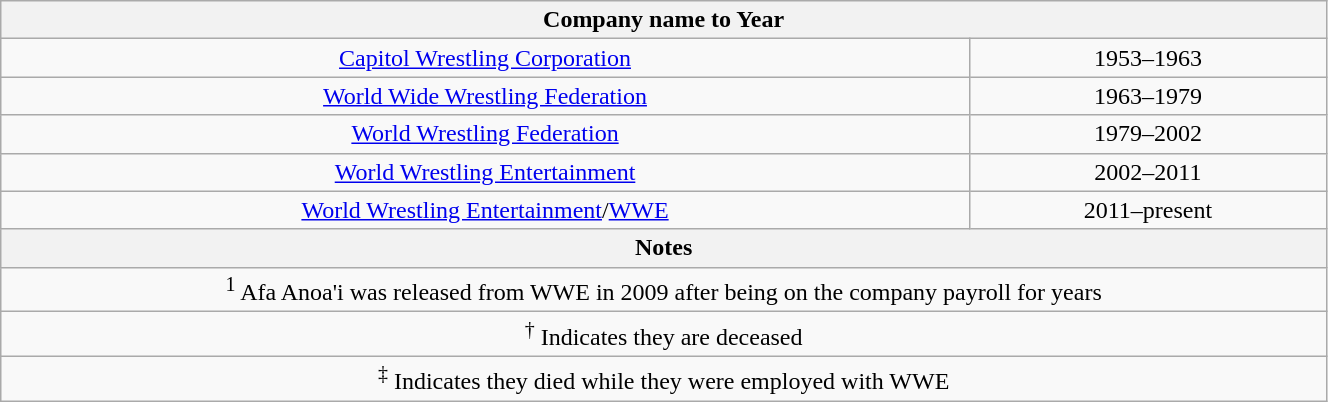<table class="wikitable"  style="width:70%; text-align:center;">
<tr>
<th colspan="2">Company name to Year</th>
</tr>
<tr>
<td><a href='#'>Capitol Wrestling Corporation</a></td>
<td>1953–1963</td>
</tr>
<tr>
<td><a href='#'>World Wide Wrestling Federation</a></td>
<td>1963–1979</td>
</tr>
<tr>
<td><a href='#'>World Wrestling Federation</a></td>
<td>1979–2002</td>
</tr>
<tr>
<td><a href='#'>World Wrestling Entertainment</a></td>
<td>2002–2011</td>
</tr>
<tr>
<td><a href='#'>World Wrestling Entertainment</a>/<a href='#'>WWE</a></td>
<td>2011–present</td>
</tr>
<tr>
<th colspan="2">Notes</th>
</tr>
<tr>
<td colspan="2"><sup>1</sup> Afa Anoa'i was released from WWE in 2009 after being on the company payroll for years</td>
</tr>
<tr>
<td colspan="2"><sup>†</sup> Indicates they are deceased</td>
</tr>
<tr>
<td colspan="2"><sup>‡</sup> Indicates they died while they were employed with WWE</td>
</tr>
</table>
